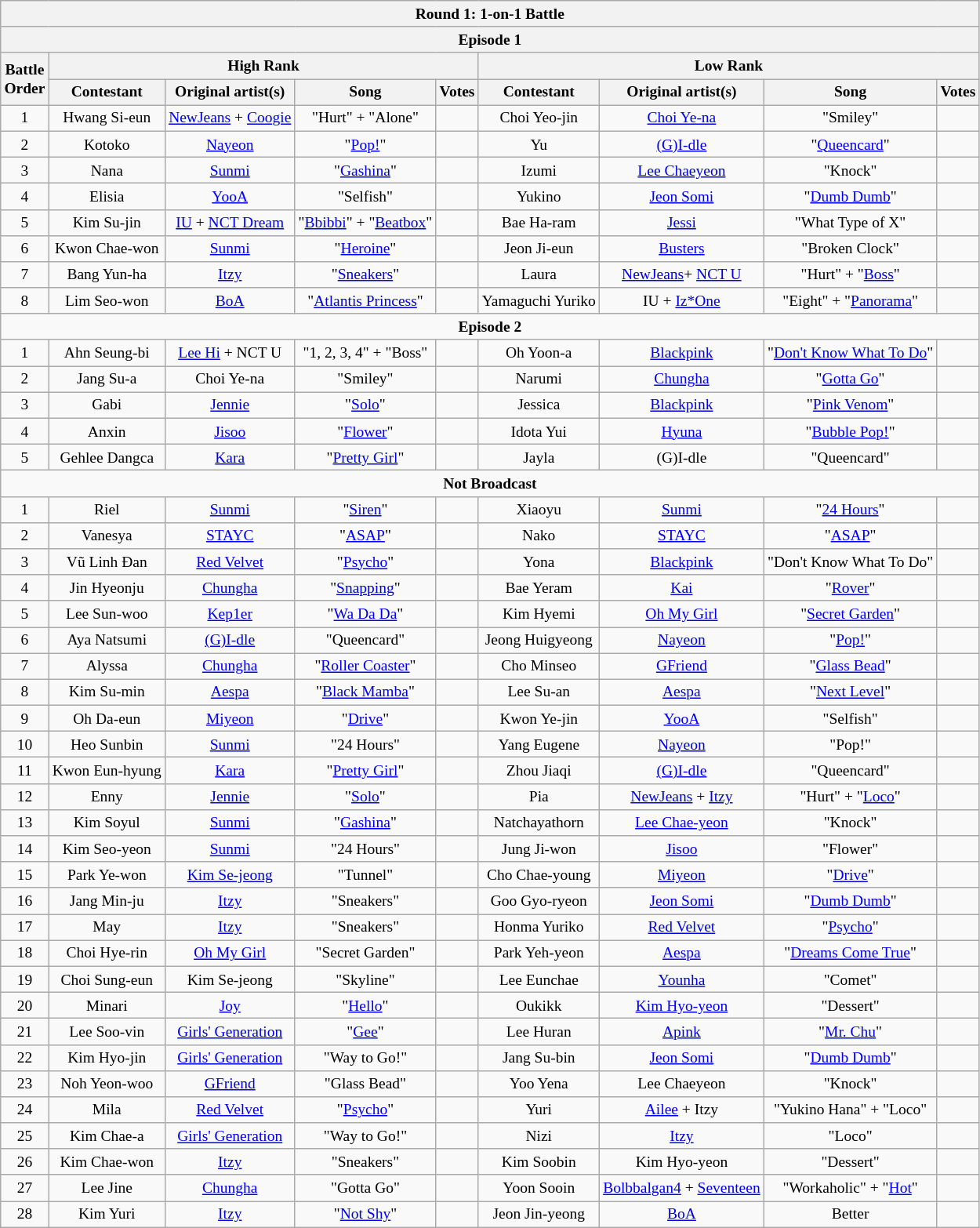<table class="wikitable" style="text-align:center; font-size:small;">
<tr>
<th colspan="9">Round 1: 1-on-1 Battle</th>
</tr>
<tr>
<th colspan="9">Episode 1</th>
</tr>
<tr>
<th rowspan="2">Battle <br> Order</th>
<th colspan="4">High Rank</th>
<th colspan="4">Low Rank</th>
</tr>
<tr>
<th>Contestant</th>
<th>Original artist(s)</th>
<th>Song</th>
<th>Votes</th>
<th>Contestant</th>
<th>Original artist(s)</th>
<th>Song</th>
<th>Votes</th>
</tr>
<tr>
<td>1</td>
<td>Hwang Si-eun</td>
<td><a href='#'>NewJeans</a> + <a href='#'>Coogie</a></td>
<td>"Hurt" + "Alone"</td>
<td></td>
<td>Choi Yeo-jin</td>
<td><a href='#'>Choi Ye-na</a></td>
<td>"Smiley"</td>
<td></td>
</tr>
<tr>
<td>2</td>
<td>Kotoko</td>
<td><a href='#'>Nayeon</a></td>
<td>"<a href='#'>Pop!</a>"</td>
<td></td>
<td>Yu</td>
<td><a href='#'>(G)I-dle</a></td>
<td>"<a href='#'>Queencard</a>"</td>
<td></td>
</tr>
<tr>
<td>3</td>
<td>Nana</td>
<td><a href='#'>Sunmi</a></td>
<td>"<a href='#'>Gashina</a>"</td>
<td></td>
<td>Izumi</td>
<td><a href='#'>Lee Chaeyeon</a></td>
<td>"Knock"</td>
<td></td>
</tr>
<tr>
<td>4</td>
<td>Elisia</td>
<td><a href='#'>YooA</a></td>
<td>"Selfish"</td>
<td></td>
<td>Yukino</td>
<td><a href='#'>Jeon Somi</a></td>
<td>"<a href='#'>Dumb Dumb</a>"</td>
<td></td>
</tr>
<tr>
<td>5</td>
<td>Kim Su-jin</td>
<td><a href='#'>IU</a> + <a href='#'>NCT Dream</a></td>
<td>"<a href='#'>Bbibbi</a>" + "<a href='#'>Beatbox</a>"</td>
<td></td>
<td>Bae Ha-ram</td>
<td><a href='#'>Jessi</a></td>
<td>"What Type of X"</td>
<td></td>
</tr>
<tr>
<td>6</td>
<td>Kwon Chae-won</td>
<td><a href='#'>Sunmi</a></td>
<td>"<a href='#'>Heroine</a>"</td>
<td></td>
<td>Jeon Ji-eun</td>
<td><a href='#'>Busters</a></td>
<td>"Broken Clock"</td>
<td></td>
</tr>
<tr>
<td>7</td>
<td>Bang Yun-ha</td>
<td><a href='#'>Itzy</a></td>
<td>"<a href='#'>Sneakers</a>"</td>
<td></td>
<td>Laura</td>
<td><a href='#'>NewJeans</a>+ <a href='#'>NCT U</a></td>
<td>"Hurt" + "<a href='#'>Boss</a>"</td>
<td></td>
</tr>
<tr>
<td>8</td>
<td>Lim Seo-won</td>
<td><a href='#'>BoA</a></td>
<td>"<a href='#'>Atlantis Princess</a>"</td>
<td></td>
<td>Yamaguchi Yuriko</td>
<td>IU + <a href='#'>Iz*One</a></td>
<td>"Eight" + "<a href='#'>Panorama</a>"</td>
<td></td>
</tr>
<tr>
<td colspan="9"><strong>Episode 2</strong></td>
</tr>
<tr>
<td>1</td>
<td>Ahn Seung-bi</td>
<td><a href='#'>Lee Hi</a> + NCT U</td>
<td>"1, 2, 3, 4" + "Boss"</td>
<td></td>
<td>Oh Yoon-a</td>
<td><a href='#'>Blackpink</a></td>
<td>"<a href='#'>Don't Know What To Do</a>"</td>
<td></td>
</tr>
<tr>
<td>2</td>
<td>Jang Su-a</td>
<td>Choi Ye-na</td>
<td>"Smiley"</td>
<td></td>
<td>Narumi</td>
<td><a href='#'>Chungha</a></td>
<td>"<a href='#'>Gotta Go</a>"</td>
<td></td>
</tr>
<tr>
<td>3</td>
<td>Gabi</td>
<td><a href='#'>Jennie</a></td>
<td>"<a href='#'>Solo</a>"</td>
<td></td>
<td>Jessica</td>
<td><a href='#'>Blackpink</a></td>
<td>"<a href='#'>Pink Venom</a>"</td>
<td></td>
</tr>
<tr>
<td>4</td>
<td>Anxin</td>
<td><a href='#'>Jisoo</a></td>
<td>"<a href='#'>Flower</a>"</td>
<td></td>
<td>Idota Yui</td>
<td><a href='#'>Hyuna</a></td>
<td>"<a href='#'>Bubble Pop!</a>"</td>
<td></td>
</tr>
<tr>
<td>5</td>
<td>Gehlee Dangca</td>
<td><a href='#'>Kara</a></td>
<td>"<a href='#'>Pretty Girl</a>"</td>
<td></td>
<td>Jayla</td>
<td>(G)I-dle</td>
<td>"Queencard"</td>
<td></td>
</tr>
<tr>
<td colspan="9"><strong>Not Broadcast</strong></td>
</tr>
<tr>
<td>1</td>
<td>Riel</td>
<td><a href='#'>Sunmi</a></td>
<td>"<a href='#'>Siren</a>"</td>
<td></td>
<td>Xiaoyu</td>
<td><a href='#'>Sunmi</a></td>
<td>"<a href='#'>24 Hours</a>"</td>
<td></td>
</tr>
<tr>
<td>2</td>
<td>Vanesya</td>
<td><a href='#'>STAYC</a></td>
<td>"<a href='#'>ASAP</a>"</td>
<td></td>
<td>Nako</td>
<td><a href='#'>STAYC</a></td>
<td>"<a href='#'>ASAP</a>"</td>
<td></td>
</tr>
<tr>
<td>3</td>
<td>Vũ Linh Ðan</td>
<td><a href='#'>Red Velvet</a></td>
<td>"<a href='#'>Psycho</a>"</td>
<td></td>
<td>Yona</td>
<td><a href='#'>Blackpink</a></td>
<td>"Don't Know What To Do"</td>
<td></td>
</tr>
<tr>
<td>4</td>
<td>Jin Hyeonju</td>
<td><a href='#'>Chungha</a></td>
<td>"<a href='#'>Snapping</a>"</td>
<td></td>
<td>Bae Yeram</td>
<td><a href='#'>Kai</a></td>
<td>"<a href='#'>Rover</a>"</td>
<td></td>
</tr>
<tr>
<td>5</td>
<td>Lee Sun-woo</td>
<td><a href='#'>Kep1er</a></td>
<td>"<a href='#'>Wa Da Da</a>"</td>
<td></td>
<td>Kim Hyemi</td>
<td><a href='#'>Oh My Girl</a></td>
<td>"<a href='#'>Secret Garden</a>"</td>
<td></td>
</tr>
<tr>
<td>6</td>
<td>Aya Natsumi</td>
<td><a href='#'>(G)I-dle</a></td>
<td>"Queencard"</td>
<td></td>
<td>Jeong Huigyeong</td>
<td><a href='#'>Nayeon</a></td>
<td>"<a href='#'>Pop!</a>"</td>
<td></td>
</tr>
<tr>
<td>7</td>
<td>Alyssa</td>
<td><a href='#'>Chungha</a></td>
<td>"<a href='#'>Roller Coaster</a>"</td>
<td></td>
<td>Cho Minseo</td>
<td><a href='#'>GFriend</a></td>
<td>"<a href='#'>Glass Bead</a>"</td>
<td></td>
</tr>
<tr>
<td>8</td>
<td>Kim Su-min</td>
<td><a href='#'>Aespa</a></td>
<td>"<a href='#'>Black Mamba</a>"</td>
<td></td>
<td>Lee Su-an</td>
<td><a href='#'>Aespa</a></td>
<td>"<a href='#'>Next Level</a>"</td>
<td></td>
</tr>
<tr>
<td>9</td>
<td>Oh Da-eun</td>
<td><a href='#'>Miyeon</a></td>
<td>"<a href='#'>Drive</a>"</td>
<td></td>
<td>Kwon Ye-jin</td>
<td><a href='#'>YooA</a></td>
<td>"Selfish"</td>
<td></td>
</tr>
<tr>
<td>10</td>
<td>Heo Sunbin</td>
<td><a href='#'>Sunmi</a></td>
<td>"24 Hours"</td>
<td></td>
<td>Yang Eugene</td>
<td><a href='#'>Nayeon</a></td>
<td>"Pop!"</td>
<td></td>
</tr>
<tr>
<td>11</td>
<td>Kwon Eun-hyung</td>
<td><a href='#'>Kara</a></td>
<td>"<a href='#'>Pretty Girl</a>"</td>
<td></td>
<td>Zhou Jiaqi</td>
<td><a href='#'>(G)I-dle</a></td>
<td>"Queencard"</td>
<td></td>
</tr>
<tr>
<td>12</td>
<td>Enny</td>
<td><a href='#'>Jennie</a></td>
<td>"<a href='#'>Solo</a>"</td>
<td></td>
<td>Pia</td>
<td><a href='#'>NewJeans</a> + <a href='#'>Itzy</a></td>
<td>"Hurt" + "<a href='#'>Loco</a>"</td>
<td></td>
</tr>
<tr>
<td>13</td>
<td>Kim Soyul</td>
<td><a href='#'>Sunmi</a></td>
<td>"<a href='#'>Gashina</a>"</td>
<td></td>
<td>Natchayathorn</td>
<td><a href='#'>Lee Chae-yeon</a></td>
<td>"Knock"</td>
<td></td>
</tr>
<tr>
<td>14</td>
<td>Kim Seo-yeon</td>
<td><a href='#'>Sunmi</a></td>
<td>"24 Hours"</td>
<td></td>
<td>Jung Ji-won</td>
<td><a href='#'>Jisoo</a></td>
<td>"Flower"</td>
<td></td>
</tr>
<tr>
<td>15</td>
<td>Park Ye-won</td>
<td><a href='#'>Kim Se-jeong</a></td>
<td>"Tunnel"</td>
<td></td>
<td>Cho Chae-young</td>
<td><a href='#'>Miyeon</a></td>
<td>"<a href='#'>Drive</a>"</td>
<td></td>
</tr>
<tr>
<td>16</td>
<td>Jang Min-ju</td>
<td><a href='#'>Itzy</a></td>
<td>"Sneakers"</td>
<td></td>
<td>Goo Gyo-ryeon</td>
<td><a href='#'>Jeon Somi</a></td>
<td>"<a href='#'>Dumb Dumb</a>"</td>
<td></td>
</tr>
<tr>
<td>17</td>
<td>May</td>
<td><a href='#'>Itzy</a></td>
<td>"Sneakers"</td>
<td></td>
<td>Honma Yuriko</td>
<td><a href='#'>Red Velvet</a></td>
<td>"<a href='#'>Psycho</a>"</td>
<td></td>
</tr>
<tr>
<td>18</td>
<td>Choi Hye-rin</td>
<td><a href='#'>Oh My Girl</a></td>
<td>"Secret Garden"</td>
<td></td>
<td>Park Yeh-yeon</td>
<td><a href='#'>Aespa</a></td>
<td>"<a href='#'>Dreams Come True</a>"</td>
<td></td>
</tr>
<tr>
<td>19</td>
<td>Choi Sung-eun</td>
<td>Kim Se-jeong</td>
<td>"Skyline"</td>
<td></td>
<td>Lee Eunchae</td>
<td><a href='#'>Younha</a></td>
<td>"Comet"</td>
<td></td>
</tr>
<tr>
<td>20</td>
<td>Minari</td>
<td><a href='#'>Joy</a></td>
<td>"<a href='#'>Hello</a>"</td>
<td></td>
<td>Oukikk</td>
<td><a href='#'>Kim Hyo-yeon</a></td>
<td>"Dessert"</td>
<td></td>
</tr>
<tr>
<td>21</td>
<td>Lee Soo-vin</td>
<td><a href='#'>Girls' Generation</a></td>
<td>"<a href='#'>Gee</a>"</td>
<td></td>
<td>Lee Huran</td>
<td><a href='#'>Apink</a></td>
<td>"<a href='#'>Mr. Chu</a>"</td>
<td></td>
</tr>
<tr>
<td>22</td>
<td>Kim Hyo-jin</td>
<td><a href='#'>Girls' Generation</a></td>
<td>"Way to Go!"</td>
<td></td>
<td>Jang Su-bin</td>
<td><a href='#'>Jeon Somi</a></td>
<td>"<a href='#'>Dumb Dumb</a>"</td>
<td></td>
</tr>
<tr>
<td>23</td>
<td>Noh Yeon-woo</td>
<td><a href='#'>GFriend</a></td>
<td>"Glass Bead"</td>
<td></td>
<td>Yoo Yena</td>
<td>Lee Chaeyeon</td>
<td>"Knock"</td>
<td></td>
</tr>
<tr>
<td>24</td>
<td>Mila</td>
<td><a href='#'>Red Velvet</a></td>
<td>"<a href='#'>Psycho</a>"</td>
<td></td>
<td>Yuri</td>
<td><a href='#'>Ailee</a> + Itzy</td>
<td>"Yukino Hana" + "Loco"</td>
<td></td>
</tr>
<tr>
<td>25</td>
<td>Kim Chae-a</td>
<td><a href='#'>Girls' Generation</a></td>
<td>"Way to Go!"</td>
<td></td>
<td>Nizi</td>
<td><a href='#'>Itzy</a></td>
<td>"Loco"</td>
<td></td>
</tr>
<tr>
<td>26</td>
<td>Kim Chae-won</td>
<td><a href='#'>Itzy</a></td>
<td>"Sneakers"</td>
<td></td>
<td>Kim Soobin</td>
<td>Kim Hyo-yeon</td>
<td>"Dessert"</td>
<td></td>
</tr>
<tr>
<td>27</td>
<td>Lee Jine</td>
<td><a href='#'>Chungha</a></td>
<td>"Gotta Go"</td>
<td></td>
<td>Yoon Sooin</td>
<td><a href='#'>Bolbbalgan4</a> + <a href='#'>Seventeen</a></td>
<td>"Workaholic" + "<a href='#'>Hot</a>"</td>
<td></td>
</tr>
<tr>
<td>28</td>
<td>Kim Yuri</td>
<td><a href='#'>Itzy</a></td>
<td>"<a href='#'>Not Shy</a>"</td>
<td></td>
<td>Jeon Jin-yeong</td>
<td><a href='#'>BoA</a></td>
<td>Better</td>
<td></td>
</tr>
</table>
